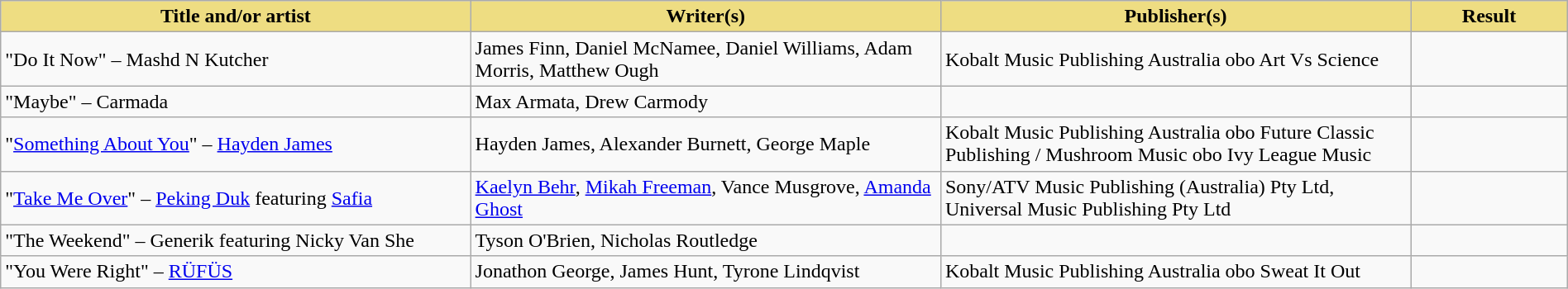<table class="wikitable" width=100%>
<tr>
<th style="width:30%;background:#EEDD82;">Title and/or artist</th>
<th style="width:30%;background:#EEDD82;">Writer(s)</th>
<th style="width:30%;background:#EEDD82;">Publisher(s)</th>
<th style="width:10%;background:#EEDD82;">Result</th>
</tr>
<tr>
<td>"Do It Now" – Mashd N Kutcher</td>
<td>James Finn, Daniel McNamee, Daniel Williams, Adam Morris, Matthew Ough</td>
<td>Kobalt Music Publishing Australia obo Art Vs Science</td>
<td></td>
</tr>
<tr>
<td>"Maybe" – Carmada</td>
<td>Max Armata, Drew Carmody</td>
<td></td>
<td></td>
</tr>
<tr>
<td>"<a href='#'>Something About You</a>" – <a href='#'>Hayden James</a></td>
<td>Hayden James, Alexander Burnett, George Maple</td>
<td>Kobalt Music Publishing Australia obo Future Classic Publishing / Mushroom Music obo Ivy League Music</td>
<td></td>
</tr>
<tr>
<td>"<a href='#'>Take Me Over</a>" – <a href='#'>Peking Duk</a> featuring <a href='#'>Safia</a></td>
<td><a href='#'>Kaelyn Behr</a>, <a href='#'>Mikah Freeman</a>, Vance Musgrove, <a href='#'>Amanda Ghost</a></td>
<td>Sony/ATV Music Publishing (Australia) Pty Ltd, Universal Music Publishing Pty Ltd</td>
<td></td>
</tr>
<tr>
<td>"The Weekend" – Generik featuring Nicky Van She</td>
<td>Tyson O'Brien, Nicholas Routledge</td>
<td></td>
<td></td>
</tr>
<tr>
<td>"You Were Right" – <a href='#'>RÜFÜS</a></td>
<td>Jonathon George, James Hunt, Tyrone Lindqvist</td>
<td>Kobalt Music Publishing Australia obo Sweat It Out</td>
<td></td>
</tr>
</table>
